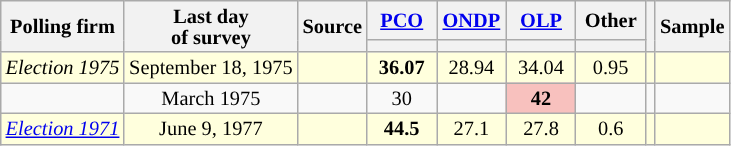<table class="wikitable sortable" style="text-align:center;font-size:85%;line-height:14px;" align="center">
<tr>
<th rowspan="2">Polling firm</th>
<th rowspan="2">Last day <br>of survey</th>
<th rowspan="2">Source</th>
<th class="unsortable" style="width:40px;"><a href='#'>PCO</a></th>
<th class="unsortable" style="width:40px;"><a href='#'>ONDP</a></th>
<th class="unsortable" style="width:40px;"><a href='#'>OLP</a></th>
<th class="unsortable" style="width:40px;">Other</th>
<th rowspan="2"></th>
<th rowspan="2">Sample</th>
</tr>
<tr style="line-height:5px;">
<th style="background:"></th>
<th style="background:"></th>
<th style="background:"></th>
<th style="background:"></th>
</tr>
<tr>
<td style="background:#ffd;"><em>Election 1975</em></td>
<td style="background:#ffd;">September 18, 1975</td>
<td style="background:#ffd;"></td>
<td style="background:#ffd;"><strong>36.07</strong></td>
<td style="background:#ffd;">28.94</td>
<td style="background:#ffd;">34.04</td>
<td style="background:#ffd;">0.95</td>
<td style="background:#ffd;"></td>
<td style="background:#ffd;"></td>
</tr>
<tr>
<td></td>
<td>March 1975</td>
<td></td>
<td>30</td>
<td></td>
<td style='background:#F8C1BE'><strong>42</strong></td>
<td></td>
<td></td>
</tr>
<tr>
<td style="background:#ffd;"><em><a href='#'>Election 1971</a></em></td>
<td style="background:#ffd;">June 9, 1977</td>
<td style="background:#ffd;"></td>
<td style="background:#ffd;"><strong>44.5</strong></td>
<td style="background:#ffd;">27.1</td>
<td style="background:#ffd;">27.8</td>
<td style="background:#ffd;">0.6</td>
<td style="background:#ffd;"></td>
<td style="background:#ffd;"></td>
</tr>
</table>
